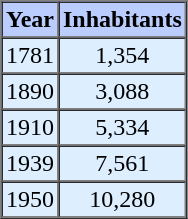<table align="left" border="1" cellspacing="0" cellpadding="2" bgcolor="#DDEEFF">
<tr bgcolor="#BBCCFF">
<th>Year</th>
<th>Inhabitants</th>
</tr>
<tr>
<td>1781</td>
<td align="center">1,354</td>
</tr>
<tr>
<td>1890</td>
<td align="center">3,088</td>
</tr>
<tr>
<td>1910</td>
<td align="center">5,334</td>
</tr>
<tr>
<td>1939</td>
<td align="center">7,561</td>
</tr>
<tr>
<td>1950</td>
<td align="center">10,280</td>
</tr>
</table>
